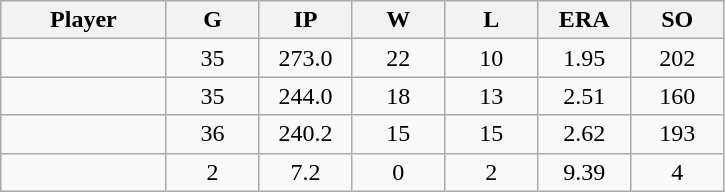<table class="wikitable sortable">
<tr>
<th bgcolor="#DDDDFF" width="16%">Player</th>
<th bgcolor="#DDDDFF" width="9%">G</th>
<th bgcolor="#DDDDFF" width="9%">IP</th>
<th bgcolor="#DDDDFF" width="9%">W</th>
<th bgcolor="#DDDDFF" width="9%">L</th>
<th bgcolor="#DDDDFF" width="9%">ERA</th>
<th bgcolor="#DDDDFF" width="9%">SO</th>
</tr>
<tr align="center">
<td></td>
<td>35</td>
<td>273.0</td>
<td>22</td>
<td>10</td>
<td>1.95</td>
<td>202</td>
</tr>
<tr align="center">
<td></td>
<td>35</td>
<td>244.0</td>
<td>18</td>
<td>13</td>
<td>2.51</td>
<td>160</td>
</tr>
<tr align="center">
<td></td>
<td>36</td>
<td>240.2</td>
<td>15</td>
<td>15</td>
<td>2.62</td>
<td>193</td>
</tr>
<tr align="center">
<td></td>
<td>2</td>
<td>7.2</td>
<td>0</td>
<td>2</td>
<td>9.39</td>
<td>4</td>
</tr>
</table>
